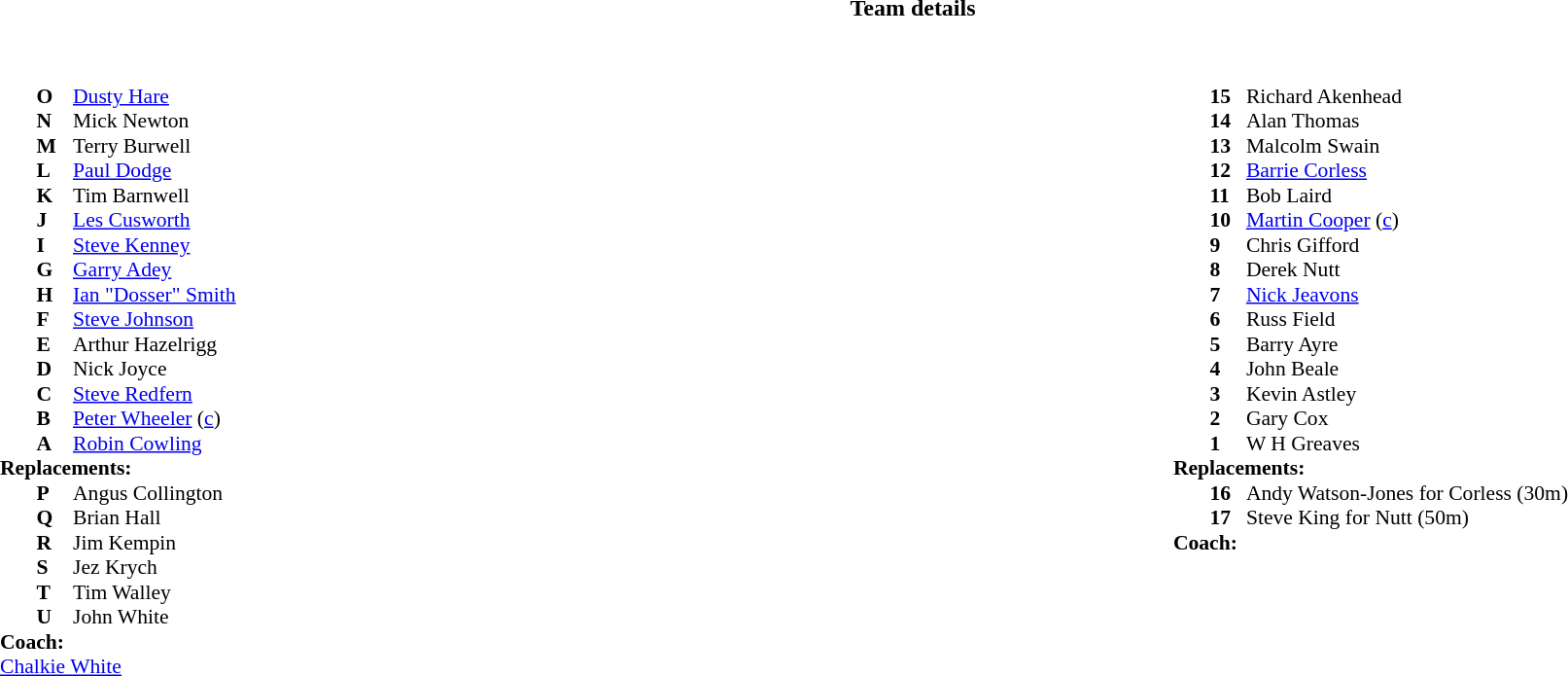<table border="0" width="100%" class="collapsible collapsed">
<tr>
<th>Team details</th>
</tr>
<tr>
<td><br><table width="100%">
<tr>
<td valign="top" width="50%"><br><table style="font-size: 90%" cellspacing="0" cellpadding="0">
<tr>
<th width="25"></th>
<th width="25"></th>
</tr>
<tr>
<td></td>
<td><strong>O</strong></td>
<td><a href='#'>Dusty Hare</a></td>
</tr>
<tr>
<td></td>
<td><strong>N</strong></td>
<td>Mick Newton</td>
</tr>
<tr>
<td></td>
<td><strong>M</strong></td>
<td>Terry Burwell</td>
</tr>
<tr>
<td></td>
<td><strong>L</strong></td>
<td><a href='#'>Paul Dodge</a></td>
</tr>
<tr>
<td></td>
<td><strong>K</strong></td>
<td>Tim Barnwell</td>
</tr>
<tr>
<td></td>
<td><strong>J</strong></td>
<td><a href='#'>Les Cusworth</a></td>
</tr>
<tr>
<td></td>
<td><strong>I</strong></td>
<td><a href='#'>Steve Kenney</a></td>
</tr>
<tr>
<td></td>
<td><strong>G</strong></td>
<td><a href='#'>Garry Adey</a></td>
</tr>
<tr>
<td></td>
<td><strong>H</strong></td>
<td><a href='#'>Ian "Dosser" Smith</a></td>
</tr>
<tr>
<td></td>
<td><strong>F</strong></td>
<td><a href='#'>Steve Johnson</a></td>
</tr>
<tr>
<td></td>
<td><strong>E</strong></td>
<td>Arthur Hazelrigg</td>
</tr>
<tr>
<td></td>
<td><strong>D</strong></td>
<td>Nick Joyce</td>
</tr>
<tr>
<td></td>
<td><strong>C</strong></td>
<td><a href='#'>Steve Redfern</a></td>
</tr>
<tr>
<td></td>
<td><strong>B</strong></td>
<td><a href='#'>Peter Wheeler</a> (<a href='#'>c</a>)</td>
</tr>
<tr>
<td></td>
<td><strong>A</strong></td>
<td><a href='#'>Robin Cowling</a></td>
</tr>
<tr>
<td colspan=3><strong>Replacements:</strong></td>
</tr>
<tr>
<td></td>
<td><strong>P</strong></td>
<td>Angus Collington</td>
</tr>
<tr>
<td></td>
<td><strong>Q</strong></td>
<td>Brian Hall</td>
</tr>
<tr>
<td></td>
<td><strong>R</strong></td>
<td>Jim Kempin</td>
</tr>
<tr>
<td></td>
<td><strong>S</strong></td>
<td>Jez Krych</td>
</tr>
<tr>
<td></td>
<td><strong>T</strong></td>
<td>Tim Walley</td>
</tr>
<tr>
<td></td>
<td><strong>U</strong></td>
<td>John White</td>
</tr>
<tr>
<td colspan=3><strong>Coach:</strong></td>
</tr>
<tr>
<td colspan="4"><a href='#'>Chalkie White</a></td>
</tr>
<tr>
<td colspan="4"></td>
</tr>
</table>
</td>
<td valign="top" width="50%"><br><table style="font-size: 90%" cellspacing="0" cellpadding="0" align="center">
<tr>
<th width="25"></th>
<th width="25"></th>
</tr>
<tr>
<td></td>
<td><strong>15</strong></td>
<td>Richard Akenhead</td>
</tr>
<tr>
<td></td>
<td><strong>14</strong></td>
<td>Alan Thomas</td>
</tr>
<tr>
<td></td>
<td><strong>13</strong></td>
<td>Malcolm Swain</td>
</tr>
<tr>
<td></td>
<td><strong>12</strong></td>
<td><a href='#'>Barrie Corless</a></td>
</tr>
<tr>
<td></td>
<td><strong>11</strong></td>
<td>Bob Laird</td>
</tr>
<tr>
<td></td>
<td><strong>10</strong></td>
<td><a href='#'>Martin Cooper</a> (<a href='#'>c</a>)</td>
</tr>
<tr>
<td></td>
<td><strong>9</strong></td>
<td>Chris Gifford</td>
</tr>
<tr>
<td></td>
<td><strong>8</strong></td>
<td>Derek Nutt</td>
</tr>
<tr>
<td></td>
<td><strong>7</strong></td>
<td><a href='#'>Nick Jeavons</a></td>
</tr>
<tr>
<td></td>
<td><strong>6</strong></td>
<td>Russ Field</td>
</tr>
<tr>
<td></td>
<td><strong>5</strong></td>
<td>Barry Ayre</td>
</tr>
<tr>
<td></td>
<td><strong>4</strong></td>
<td>John Beale</td>
</tr>
<tr>
<td></td>
<td><strong>3</strong></td>
<td>Kevin Astley</td>
</tr>
<tr>
<td></td>
<td><strong>2</strong></td>
<td>Gary Cox</td>
</tr>
<tr>
<td></td>
<td><strong>1</strong></td>
<td>W H Greaves</td>
</tr>
<tr>
<td colspan=3><strong>Replacements:</strong></td>
</tr>
<tr>
<td></td>
<td><strong>16</strong></td>
<td>Andy Watson-Jones for Corless (30m)</td>
</tr>
<tr>
<td></td>
<td><strong>17</strong></td>
<td>Steve King for Nutt (50m)</td>
</tr>
<tr>
<td colspan=3><strong>Coach:</strong></td>
</tr>
</table>
</td>
</tr>
</table>
</td>
</tr>
</table>
